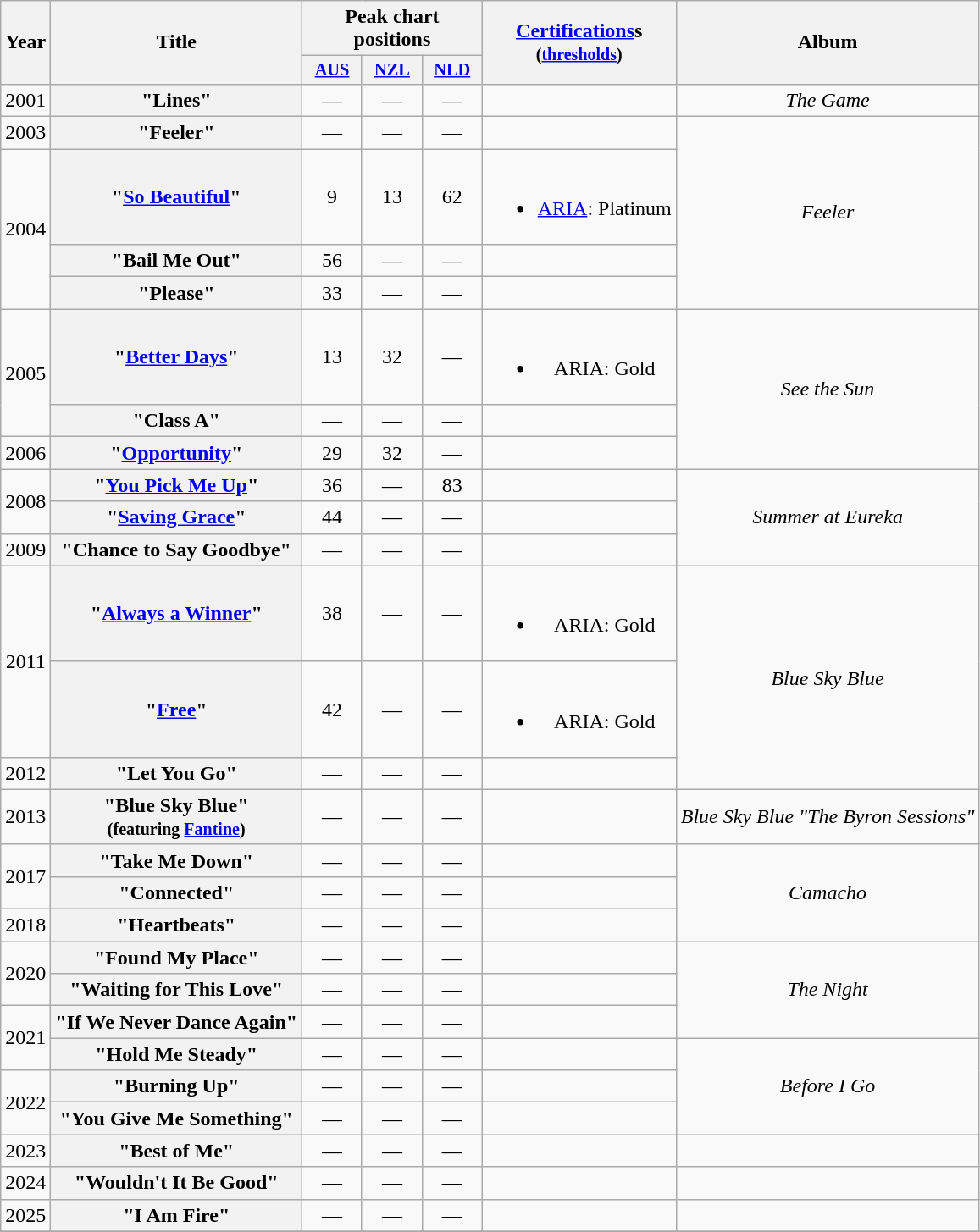<table class="wikitable plainrowheaders" style="text-align:center;" border="1">
<tr>
<th scope="col" rowspan="2">Year</th>
<th scope="col" rowspan="2">Title</th>
<th scope="col" colspan="3">Peak chart positions</th>
<th scope="col" rowspan="2"><a href='#'>Certifications</a>s<br><small>(<a href='#'>thresholds</a>)</small></th>
<th scope="col" rowspan="2">Album</th>
</tr>
<tr>
<th scope="col" style="width:3em;font-size:85%;"><a href='#'>AUS</a><br></th>
<th scope="col" style="width:3em;font-size:85%;"><a href='#'>NZL</a><br></th>
<th scope="col" style="width:3em;font-size:85%;"><a href='#'>NLD</a><br></th>
</tr>
<tr>
<td rowspan="1">2001</td>
<th scope="row">"Lines"</th>
<td>—</td>
<td>—</td>
<td>—</td>
<td></td>
<td rowspan="1"><em>The Game</em></td>
</tr>
<tr>
<td rowspan="1">2003</td>
<th scope="row">"Feeler"</th>
<td>—</td>
<td>—</td>
<td>—</td>
<td></td>
<td rowspan="4"><em>Feeler</em></td>
</tr>
<tr>
<td rowspan="3">2004</td>
<th scope="row">"<a href='#'>So Beautiful</a>"</th>
<td>9</td>
<td>13</td>
<td>62</td>
<td><br><ul><li><a href='#'>ARIA</a>: Platinum</li></ul></td>
</tr>
<tr>
<th scope="row">"Bail Me Out"</th>
<td>56</td>
<td>—</td>
<td>—</td>
<td></td>
</tr>
<tr>
<th scope="row">"Please"</th>
<td>33</td>
<td>—</td>
<td>—</td>
<td></td>
</tr>
<tr>
<td rowspan="2">2005</td>
<th scope="row">"<a href='#'>Better Days</a>"</th>
<td>13</td>
<td>32</td>
<td>—</td>
<td><br><ul><li>ARIA: Gold</li></ul></td>
<td rowspan="3"><em>See the Sun</em></td>
</tr>
<tr>
<th scope="row">"Class A"</th>
<td>—</td>
<td>—</td>
<td>—</td>
<td></td>
</tr>
<tr>
<td rowspan="1">2006</td>
<th scope="row">"<a href='#'>Opportunity</a>"</th>
<td>29</td>
<td>32</td>
<td>—</td>
<td></td>
</tr>
<tr>
<td rowspan="2">2008</td>
<th scope="row">"<a href='#'>You Pick Me Up</a>"</th>
<td>36</td>
<td>—</td>
<td>83</td>
<td></td>
<td rowspan="3"><em>Summer at Eureka</em></td>
</tr>
<tr>
<th scope="row">"<a href='#'>Saving Grace</a>"</th>
<td>44</td>
<td>—</td>
<td>—</td>
<td></td>
</tr>
<tr>
<td>2009</td>
<th scope="row">"Chance to Say Goodbye"</th>
<td>—</td>
<td>—</td>
<td>—</td>
<td></td>
</tr>
<tr>
<td rowspan="2">2011</td>
<th scope="row">"<a href='#'>Always a Winner</a>"</th>
<td>38</td>
<td>—</td>
<td>—</td>
<td><br><ul><li>ARIA: Gold</li></ul></td>
<td rowspan="3"><em>Blue Sky Blue</em></td>
</tr>
<tr>
<th scope="row">"<a href='#'>Free</a>"</th>
<td>42</td>
<td>—</td>
<td>—</td>
<td><br><ul><li>ARIA: Gold</li></ul></td>
</tr>
<tr>
<td>2012</td>
<th scope="row">"Let You Go"</th>
<td>—</td>
<td>—</td>
<td>—</td>
<td></td>
</tr>
<tr>
<td>2013</td>
<th scope="row">"Blue Sky Blue"<br><small>(featuring <a href='#'>Fantine</a>)</small></th>
<td>—</td>
<td>—</td>
<td>—</td>
<td></td>
<td><em>Blue Sky Blue "The Byron Sessions"</em></td>
</tr>
<tr>
<td rowspan="2">2017</td>
<th scope="row">"Take Me Down"</th>
<td>—</td>
<td>—</td>
<td>—</td>
<td align="center"></td>
<td rowspan="3"><em>Camacho</em></td>
</tr>
<tr>
<th scope="row">"Connected"</th>
<td>—</td>
<td>—</td>
<td>—</td>
<td align="center"></td>
</tr>
<tr>
<td>2018</td>
<th scope="row">"Heartbeats"</th>
<td>—</td>
<td>—</td>
<td>—</td>
<td align="center"></td>
</tr>
<tr>
<td rowspan="2">2020</td>
<th scope="row">"Found My Place"</th>
<td>—</td>
<td>—</td>
<td>—</td>
<td align="center"></td>
<td rowspan="3"><em>The Night</em></td>
</tr>
<tr>
<th scope="row">"Waiting for This Love"</th>
<td>—</td>
<td>—</td>
<td>—</td>
</tr>
<tr>
<td rowspan="2">2021</td>
<th scope="row">"If We Never Dance Again"</th>
<td>—</td>
<td>—</td>
<td>—</td>
<td align="center"></td>
</tr>
<tr>
<th scope="row">"Hold Me Steady"</th>
<td>—</td>
<td>—</td>
<td>—</td>
<td></td>
<td rowspan="3"><em>Before I Go</em></td>
</tr>
<tr>
<td rowspan="2">2022</td>
<th scope="row">"Burning Up"</th>
<td>—</td>
<td>—</td>
<td>—</td>
<td></td>
</tr>
<tr>
<th scope="row">"You Give Me Something"</th>
<td>—</td>
<td>—</td>
<td>—</td>
<td></td>
</tr>
<tr>
<td>2023</td>
<th scope="row">"Best of Me"</th>
<td>—</td>
<td>—</td>
<td>—</td>
<td align="center"></td>
<td></td>
</tr>
<tr>
<td>2024</td>
<th scope="row">"Wouldn't It Be Good"</th>
<td>—</td>
<td>—</td>
<td>—</td>
<td align="center"></td>
<td></td>
</tr>
<tr>
<td>2025</td>
<th scope="row">"I Am Fire"</th>
<td>—</td>
<td>—</td>
<td>—</td>
<td align="center"></td>
<td></td>
</tr>
<tr>
</tr>
</table>
